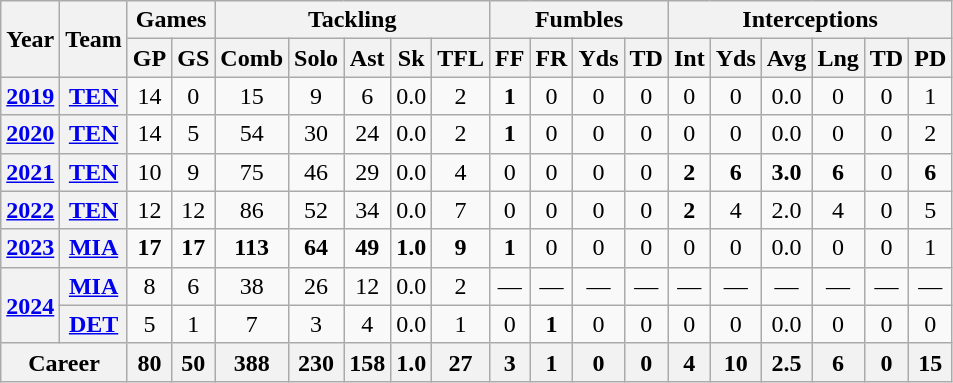<table class= "wikitable" style="text-align:center;">
<tr>
<th rowspan="2">Year</th>
<th rowspan="2">Team</th>
<th colspan="2">Games</th>
<th colspan="5">Tackling</th>
<th colspan="4">Fumbles</th>
<th colspan="6">Interceptions</th>
</tr>
<tr>
<th>GP</th>
<th>GS</th>
<th>Comb</th>
<th>Solo</th>
<th>Ast</th>
<th>Sk</th>
<th>TFL</th>
<th>FF</th>
<th>FR</th>
<th>Yds</th>
<th>TD</th>
<th>Int</th>
<th>Yds</th>
<th>Avg</th>
<th>Lng</th>
<th>TD</th>
<th>PD</th>
</tr>
<tr>
<th><a href='#'>2019</a></th>
<th><a href='#'>TEN</a></th>
<td>14</td>
<td>0</td>
<td>15</td>
<td>9</td>
<td>6</td>
<td>0.0</td>
<td>2</td>
<td><strong>1</strong></td>
<td>0</td>
<td>0</td>
<td>0</td>
<td>0</td>
<td>0</td>
<td>0.0</td>
<td>0</td>
<td>0</td>
<td>1</td>
</tr>
<tr>
<th><a href='#'>2020</a></th>
<th><a href='#'>TEN</a></th>
<td>14</td>
<td>5</td>
<td>54</td>
<td>30</td>
<td>24</td>
<td>0.0</td>
<td>2</td>
<td><strong>1</strong></td>
<td>0</td>
<td>0</td>
<td>0</td>
<td>0</td>
<td>0</td>
<td>0.0</td>
<td>0</td>
<td>0</td>
<td>2</td>
</tr>
<tr>
<th><a href='#'>2021</a></th>
<th><a href='#'>TEN</a></th>
<td>10</td>
<td>9</td>
<td>75</td>
<td>46</td>
<td>29</td>
<td>0.0</td>
<td>4</td>
<td>0</td>
<td>0</td>
<td>0</td>
<td>0</td>
<td><strong>2</strong></td>
<td><strong>6</strong></td>
<td><strong>3.0</strong></td>
<td><strong>6</strong></td>
<td>0</td>
<td><strong>6</strong></td>
</tr>
<tr>
<th><a href='#'>2022</a></th>
<th><a href='#'>TEN</a></th>
<td>12</td>
<td>12</td>
<td>86</td>
<td>52</td>
<td>34</td>
<td>0.0</td>
<td>7</td>
<td>0</td>
<td>0</td>
<td>0</td>
<td>0</td>
<td><strong>2</strong></td>
<td>4</td>
<td>2.0</td>
<td>4</td>
<td>0</td>
<td>5</td>
</tr>
<tr>
<th><a href='#'>2023</a></th>
<th><a href='#'>MIA</a></th>
<td><strong>17</strong></td>
<td><strong>17</strong></td>
<td><strong>113</strong></td>
<td><strong>64</strong></td>
<td><strong>49</strong></td>
<td><strong>1.0</strong></td>
<td><strong>9</strong></td>
<td><strong>1</strong></td>
<td>0</td>
<td>0</td>
<td>0</td>
<td>0</td>
<td>0</td>
<td>0.0</td>
<td>0</td>
<td>0</td>
<td>1</td>
</tr>
<tr>
<th rowspan="2"><a href='#'>2024</a></th>
<th><a href='#'>MIA</a></th>
<td>8</td>
<td>6</td>
<td>38</td>
<td>26</td>
<td>12</td>
<td>0.0</td>
<td>2</td>
<td>—</td>
<td>—</td>
<td>—</td>
<td>—</td>
<td>—</td>
<td>—</td>
<td>—</td>
<td>—</td>
<td>—</td>
<td>—</td>
</tr>
<tr>
<th><a href='#'>DET</a></th>
<td>5</td>
<td>1</td>
<td>7</td>
<td>3</td>
<td>4</td>
<td>0.0</td>
<td>1</td>
<td>0</td>
<td><strong>1</strong></td>
<td>0</td>
<td>0</td>
<td>0</td>
<td>0</td>
<td>0.0</td>
<td>0</td>
<td>0</td>
<td>0</td>
</tr>
<tr>
<th colspan="2">Career</th>
<th>80</th>
<th>50</th>
<th>388</th>
<th>230</th>
<th>158</th>
<th>1.0</th>
<th>27</th>
<th>3</th>
<th>1</th>
<th>0</th>
<th>0</th>
<th>4</th>
<th>10</th>
<th>2.5</th>
<th>6</th>
<th>0</th>
<th>15</th>
</tr>
</table>
